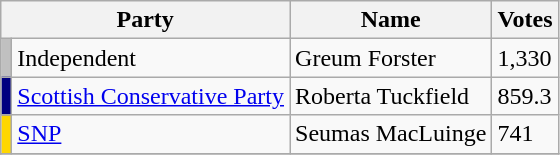<table class="wikitable">
<tr>
<th colspan="2">Party</th>
<th>Name</th>
<th>Votes</th>
</tr>
<tr>
<td style="background:#C0C0C0"></td>
<td>Independent</td>
<td>Greum Forster</td>
<td>1,330</td>
</tr>
<tr>
<td style="background:#000080"></td>
<td><a href='#'>Scottish Conservative Party</a></td>
<td>Roberta Tuckfield</td>
<td>859.3</td>
</tr>
<tr>
<td style="background:#FFD700"></td>
<td><a href='#'>SNP</a></td>
<td>Seumas MacLuinge</td>
<td>741</td>
</tr>
<tr>
</tr>
</table>
